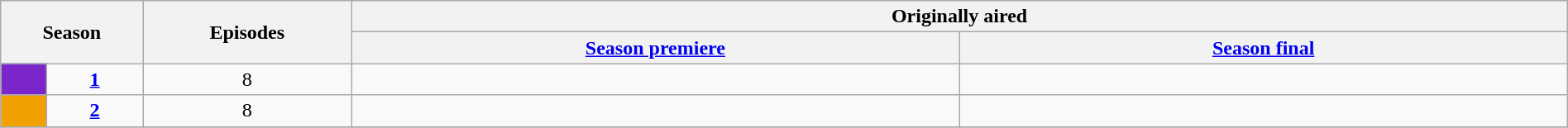<table class="wikitable" style="text-align:center; width:100%;">
<tr>
<th colspan="2" rowspan="2" width=3%>Season</th>
<th rowspan="2" width=5%>Episodes</th>
<th colspan="2">Originally aired</th>
</tr>
<tr>
<th width=15%><a href='#'>Season premiere</a></th>
<th width=15%><a href='#'>Season final</a></th>
</tr>
<tr>
<td style="background-color:#7B26CA; height:10px;"></td>
<td><strong><a href='#'>1</a></strong></td>
<td>8</td>
<td></td>
<td></td>
</tr>
<tr>
<td style="background-color:#F0A100; height:10px;"></td>
<td><strong><a href='#'>2</a></strong></td>
<td>8</td>
<td></td>
<td></td>
</tr>
<tr>
</tr>
</table>
